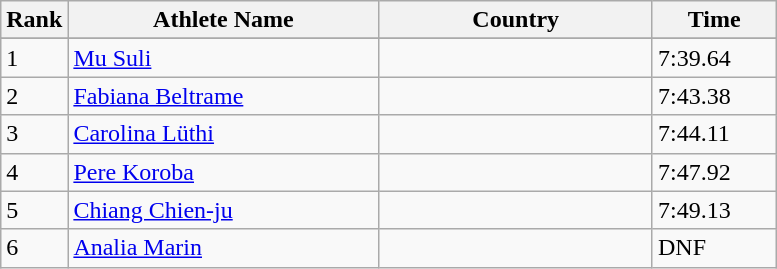<table class="wikitable sortable">
<tr>
<th width=25>Rank</th>
<th width=200>Athlete Name</th>
<th width=175>Country</th>
<th width=75>Time</th>
</tr>
<tr>
</tr>
<tr>
<td>1</td>
<td><a href='#'>Mu Suli</a></td>
<td></td>
<td>7:39.64</td>
</tr>
<tr>
<td>2</td>
<td><a href='#'>Fabiana Beltrame</a></td>
<td></td>
<td>7:43.38</td>
</tr>
<tr>
<td>3</td>
<td><a href='#'>Carolina Lüthi</a></td>
<td></td>
<td>7:44.11</td>
</tr>
<tr>
<td>4</td>
<td><a href='#'>Pere Koroba</a></td>
<td></td>
<td>7:47.92</td>
</tr>
<tr>
<td>5</td>
<td><a href='#'>Chiang Chien-ju</a></td>
<td></td>
<td>7:49.13</td>
</tr>
<tr>
<td>6</td>
<td><a href='#'>Analia Marin</a></td>
<td></td>
<td>DNF</td>
</tr>
</table>
